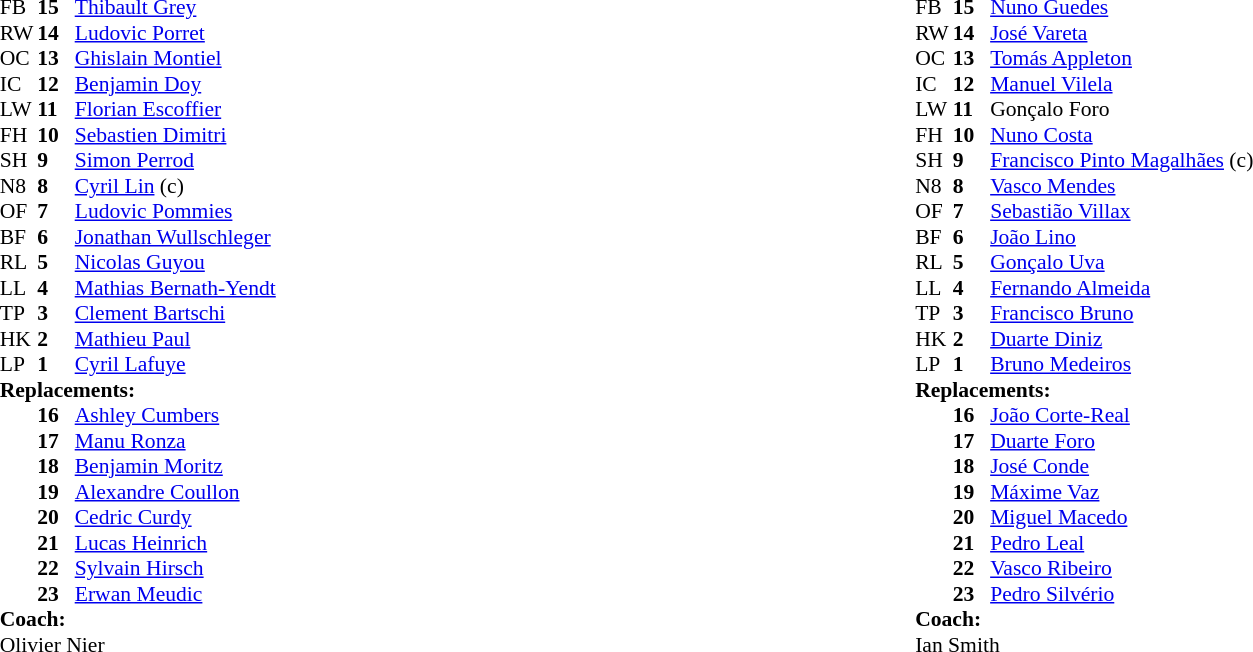<table style="width:100%">
<tr>
<td style="vertical-align:top;width:50%"><br><table style="font-size:90%" cellspacing="0" cellpadding="0" align="center">
<tr>
<th width="25"></th>
<th width="25"></th>
</tr>
<tr>
<td>FB</td>
<td><strong>15</strong></td>
<td><a href='#'>Thibault Grey</a></td>
</tr>
<tr>
<td>RW</td>
<td><strong>14</strong></td>
<td><a href='#'>Ludovic Porret</a></td>
<td></td>
<td></td>
</tr>
<tr>
<td>OC</td>
<td><strong>13</strong></td>
<td><a href='#'>Ghislain Montiel</a></td>
</tr>
<tr>
<td>IC</td>
<td><strong>12</strong></td>
<td><a href='#'>Benjamin Doy</a></td>
</tr>
<tr>
<td>LW</td>
<td><strong>11</strong></td>
<td><a href='#'>Florian Escoffier</a></td>
<td></td>
<td></td>
</tr>
<tr>
<td>FH</td>
<td><strong>10</strong></td>
<td><a href='#'>Sebastien Dimitri</a></td>
<td></td>
<td></td>
</tr>
<tr>
<td>SH</td>
<td><strong>9</strong></td>
<td><a href='#'>Simon Perrod</a></td>
</tr>
<tr>
<td>N8</td>
<td><strong>8</strong></td>
<td><a href='#'>Cyril Lin</a> (c)</td>
</tr>
<tr>
<td>OF</td>
<td><strong>7</strong></td>
<td><a href='#'>Ludovic Pommies</a></td>
<td></td>
<td></td>
</tr>
<tr>
<td>BF</td>
<td><strong>6</strong></td>
<td><a href='#'>Jonathan Wullschleger</a></td>
</tr>
<tr>
<td>RL</td>
<td><strong>5</strong></td>
<td><a href='#'>Nicolas Guyou</a></td>
</tr>
<tr>
<td>LL</td>
<td><strong>4</strong></td>
<td><a href='#'>Mathias Bernath-Yendt</a></td>
<td></td>
<td></td>
</tr>
<tr>
<td>TP</td>
<td><strong>3</strong></td>
<td><a href='#'>Clement Bartschi</a></td>
<td></td>
<td></td>
</tr>
<tr>
<td>HK</td>
<td><strong>2</strong></td>
<td><a href='#'>Mathieu Paul</a></td>
<td></td>
<td></td>
</tr>
<tr>
<td>LP</td>
<td><strong>1</strong></td>
<td><a href='#'>Cyril Lafuye</a></td>
<td></td>
<td></td>
</tr>
<tr>
<td colspan=3><strong>Replacements:</strong></td>
</tr>
<tr>
<td></td>
<td><strong>16</strong></td>
<td><a href='#'>Ashley Cumbers</a></td>
<td></td>
<td></td>
</tr>
<tr>
<td></td>
<td><strong>17</strong></td>
<td><a href='#'>Manu Ronza</a></td>
<td></td>
<td></td>
</tr>
<tr>
<td></td>
<td><strong>18</strong></td>
<td><a href='#'>Benjamin Moritz</a></td>
<td></td>
<td></td>
</tr>
<tr>
<td></td>
<td><strong>19</strong></td>
<td><a href='#'>Alexandre Coullon</a></td>
<td></td>
<td></td>
</tr>
<tr>
<td></td>
<td><strong>20</strong></td>
<td><a href='#'>Cedric Curdy</a></td>
<td></td>
<td></td>
</tr>
<tr>
<td></td>
<td><strong>21</strong></td>
<td><a href='#'>Lucas Heinrich</a></td>
<td></td>
<td></td>
</tr>
<tr>
<td></td>
<td><strong>22</strong></td>
<td><a href='#'>Sylvain Hirsch</a></td>
<td></td>
<td></td>
</tr>
<tr>
<td></td>
<td><strong>23</strong></td>
<td><a href='#'>Erwan Meudic</a></td>
<td></td>
<td></td>
</tr>
<tr>
<td colspan=3><strong>Coach:</strong></td>
</tr>
<tr>
<td colspan="4"> Olivier Nier</td>
</tr>
</table>
</td>
<td style="vertical-align:top;width:50%"><br><table style="font-size:90%" cellspacing="0" cellpadding="0" align="center">
<tr>
<th width="25"></th>
<th width="25"></th>
</tr>
<tr>
<td>FB</td>
<td><strong>15</strong></td>
<td><a href='#'>Nuno Guedes</a></td>
</tr>
<tr>
<td>RW</td>
<td><strong>14</strong></td>
<td><a href='#'>José Vareta</a></td>
</tr>
<tr>
<td>OC</td>
<td><strong>13</strong></td>
<td><a href='#'>Tomás Appleton</a></td>
</tr>
<tr>
<td>IC</td>
<td><strong>12</strong></td>
<td><a href='#'>Manuel Vilela</a></td>
<td></td>
<td></td>
</tr>
<tr>
<td>LW</td>
<td><strong>11</strong></td>
<td>Gonçalo Foro</td>
<td></td>
<td></td>
</tr>
<tr>
<td>FH</td>
<td><strong>10</strong></td>
<td><a href='#'>Nuno Costa</a></td>
</tr>
<tr>
<td>SH</td>
<td><strong>9</strong></td>
<td><a href='#'>Francisco Pinto Magalhães</a> (c)</td>
<td></td>
<td></td>
</tr>
<tr>
<td>N8</td>
<td><strong>8</strong></td>
<td><a href='#'>Vasco Mendes</a></td>
</tr>
<tr>
<td>OF</td>
<td><strong>7</strong></td>
<td><a href='#'>Sebastião Villax</a></td>
<td></td>
<td></td>
</tr>
<tr>
<td>BF</td>
<td><strong>6</strong></td>
<td><a href='#'>João Lino</a></td>
</tr>
<tr>
<td>RL</td>
<td><strong>5</strong></td>
<td><a href='#'>Gonçalo Uva</a></td>
</tr>
<tr>
<td>LL</td>
<td><strong>4</strong></td>
<td><a href='#'>Fernando Almeida</a></td>
<td></td>
<td></td>
<td></td>
</tr>
<tr>
<td>TP</td>
<td><strong>3</strong></td>
<td><a href='#'>Francisco Bruno</a></td>
<td></td>
<td></td>
</tr>
<tr>
<td>HK</td>
<td><strong>2</strong></td>
<td><a href='#'>Duarte Diniz</a></td>
<td></td>
<td></td>
</tr>
<tr>
<td>LP</td>
<td><strong>1</strong></td>
<td><a href='#'>Bruno Medeiros</a></td>
<td></td>
<td></td>
</tr>
<tr>
<td colspan=3><strong>Replacements:</strong></td>
</tr>
<tr>
<td></td>
<td><strong>16</strong></td>
<td><a href='#'>João Corte-Real</a></td>
<td></td>
<td></td>
</tr>
<tr>
<td></td>
<td><strong>17</strong></td>
<td><a href='#'>Duarte Foro</a></td>
<td></td>
<td></td>
</tr>
<tr>
<td></td>
<td><strong>18</strong></td>
<td><a href='#'>José Conde</a></td>
<td></td>
<td></td>
</tr>
<tr>
<td></td>
<td><strong>19</strong></td>
<td><a href='#'>Máxime Vaz</a></td>
<td></td>
<td></td>
</tr>
<tr>
<td></td>
<td><strong>20</strong></td>
<td><a href='#'>Miguel Macedo</a></td>
<td></td>
<td></td>
</tr>
<tr>
<td></td>
<td><strong>21</strong></td>
<td><a href='#'>Pedro Leal</a></td>
<td></td>
<td></td>
</tr>
<tr>
<td></td>
<td><strong>22</strong></td>
<td><a href='#'>Vasco Ribeiro</a></td>
<td></td>
<td></td>
</tr>
<tr>
<td></td>
<td><strong>23</strong></td>
<td><a href='#'>Pedro Silvério</a></td>
<td></td>
<td></td>
</tr>
<tr>
<td colspan=3><strong>Coach:</strong></td>
</tr>
<tr>
<td colspan="4"> Ian Smith</td>
</tr>
</table>
</td>
</tr>
</table>
